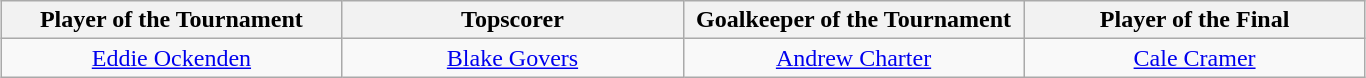<table class=wikitable style="text-align:center; margin:auto">
<tr>
<th style="width: 220px;">Player of the Tournament</th>
<th style="width: 220px;">Topscorer</th>
<th style="width: 220px;">Goalkeeper of the Tournament</th>
<th style="width: 220px;">Player of the Final</th>
</tr>
<tr>
<td> <a href='#'>Eddie Ockenden</a></td>
<td> <a href='#'>Blake Govers</a></td>
<td> <a href='#'>Andrew Charter</a></td>
<td> <a href='#'>Cale Cramer</a></td>
</tr>
</table>
